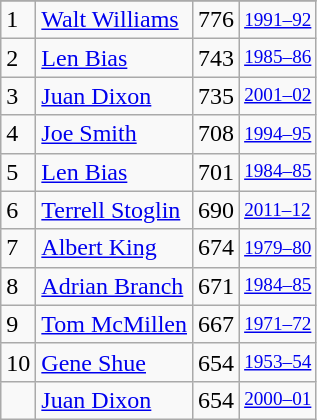<table class="wikitable">
<tr>
</tr>
<tr>
<td>1</td>
<td><a href='#'>Walt Williams</a></td>
<td>776</td>
<td style="font-size:80%;"><a href='#'>1991–92</a></td>
</tr>
<tr>
<td>2</td>
<td><a href='#'>Len Bias</a></td>
<td>743</td>
<td style="font-size:80%;"><a href='#'>1985–86</a></td>
</tr>
<tr>
<td>3</td>
<td><a href='#'>Juan Dixon</a></td>
<td>735</td>
<td style="font-size:80%;"><a href='#'>2001–02</a></td>
</tr>
<tr>
<td>4</td>
<td><a href='#'>Joe Smith</a></td>
<td>708</td>
<td style="font-size:80%;"><a href='#'>1994–95</a></td>
</tr>
<tr>
<td>5</td>
<td><a href='#'>Len Bias</a></td>
<td>701</td>
<td style="font-size:80%;"><a href='#'>1984–85</a></td>
</tr>
<tr>
<td>6</td>
<td><a href='#'>Terrell Stoglin</a></td>
<td>690</td>
<td style="font-size:80%;"><a href='#'>2011–12</a></td>
</tr>
<tr>
<td>7</td>
<td><a href='#'>Albert King</a></td>
<td>674</td>
<td style="font-size:80%;"><a href='#'>1979–80</a></td>
</tr>
<tr>
<td>8</td>
<td><a href='#'>Adrian Branch</a></td>
<td>671</td>
<td style="font-size:80%;"><a href='#'>1984–85</a></td>
</tr>
<tr>
<td>9</td>
<td><a href='#'>Tom McMillen</a></td>
<td>667</td>
<td style="font-size:80%;"><a href='#'>1971–72</a></td>
</tr>
<tr>
<td>10</td>
<td><a href='#'>Gene Shue</a></td>
<td>654</td>
<td style="font-size:80%;"><a href='#'>1953–54</a></td>
</tr>
<tr>
<td></td>
<td><a href='#'>Juan Dixon</a></td>
<td>654</td>
<td style="font-size:80%;"><a href='#'>2000–01</a></td>
</tr>
</table>
